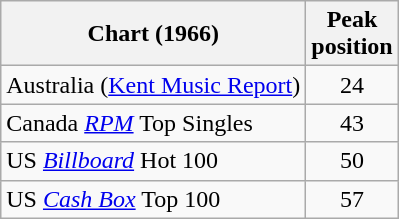<table class="wikitable">
<tr>
<th>Chart (1966)</th>
<th>Peak<br>position</th>
</tr>
<tr>
<td>Australia (<a href='#'>Kent Music Report</a>)</td>
<td align="center">24</td>
</tr>
<tr>
<td>Canada <em><a href='#'>RPM</a></em> Top Singles</td>
<td align="center">43</td>
</tr>
<tr>
<td>US <em><a href='#'>Billboard</a></em> Hot 100</td>
<td align="center">50</td>
</tr>
<tr>
<td>US <em><a href='#'>Cash Box</a></em> Top 100</td>
<td align="center">57</td>
</tr>
</table>
